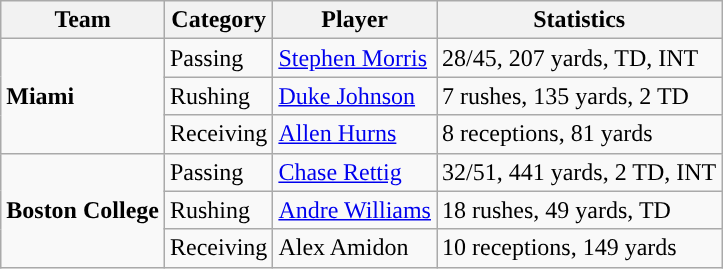<table class="wikitable" style="float: left;">
<tr>
<th>Team</th>
<th>Category</th>
<th>Player</th>
<th>Statistics</th>
</tr>
<tr>
<td rowspan=3><strong>Miami</strong></td>
<td>Passing</td>
<td><a href='#'>Stephen Morris</a></td>
<td>28/45, 207 yards, TD, INT</td>
</tr>
<tr>
<td>Rushing</td>
<td><a href='#'>Duke Johnson</a></td>
<td>7 rushes, 135 yards, 2 TD</td>
</tr>
<tr>
<td>Receiving</td>
<td><a href='#'>Allen Hurns</a></td>
<td>8 receptions, 81 yards</td>
</tr>
<tr>
<td rowspan=3><strong>Boston College</strong></td>
<td>Passing</td>
<td><a href='#'>Chase Rettig</a></td>
<td>32/51, 441 yards, 2 TD, INT</td>
</tr>
<tr>
<td>Rushing</td>
<td><a href='#'>Andre Williams</a></td>
<td>18 rushes, 49 yards, TD</td>
</tr>
<tr>
<td>Receiving</td>
<td>Alex Amidon</td>
<td>10 receptions, 149 yards</td>
</tr>
</table>
